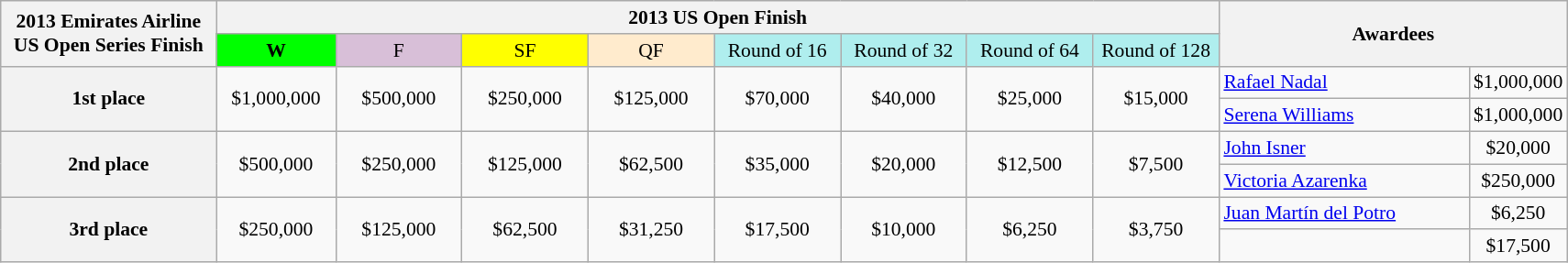<table class="wikitable" style="font-size:90%;text-align:center">
<tr>
<th rowspan="2">2013 Emirates Airline US Open Series Finish</th>
<th colspan="8">2013 US Open Finish</th>
<th rowspan="2" colspan="2">Awardees</th>
</tr>
<tr>
<td style="width:80px; background:lime;"><strong>W</strong></td>
<td style="width:85px; background:thistle;">F</td>
<td style="width:85px; background:#ff0;">SF</td>
<td style="width:85px; background:#ffebcd;">QF</td>
<td style="width:85px; background:#afeeee;">Round of 16</td>
<td style="width:85px; background:#afeeee;">Round of 32</td>
<td style="width:85px; background:#afeeee;">Round of 64</td>
<td style="width:85px; background:#afeeee;">Round of 128</td>
</tr>
<tr>
<th style="width:150px;" rowspan="2">1st place</th>
<td rowspan="2">$1,000,000</td>
<td rowspan="2">$500,000</td>
<td rowspan="2">$250,000</td>
<td rowspan="2">$125,000</td>
<td rowspan="2">$70,000</td>
<td rowspan="2">$40,000</td>
<td rowspan="2">$25,000</td>
<td rowspan="2">$15,000</td>
<td style="width:175px; text-align:left;"> <a href='#'>Rafael Nadal</a></td>
<td>$1,000,000</td>
</tr>
<tr>
<td style="text-align:left;"> <a href='#'>Serena Williams</a></td>
<td>$1,000,000</td>
</tr>
<tr>
<th style="width:150px;" rowspan="2">2nd place</th>
<td rowspan="2">$500,000</td>
<td rowspan="2">$250,000</td>
<td rowspan="2">$125,000</td>
<td rowspan="2">$62,500</td>
<td rowspan="2">$35,000</td>
<td rowspan="2">$20,000</td>
<td rowspan="2">$12,500</td>
<td rowspan="2">$7,500</td>
<td style="text-align:left;"> <a href='#'>John Isner</a></td>
<td>$20,000</td>
</tr>
<tr>
<td style="text-align:left;"> <a href='#'>Victoria Azarenka</a></td>
<td>$250,000</td>
</tr>
<tr>
<th style="width:150px;" rowspan="2">3rd place</th>
<td rowspan="2">$250,000</td>
<td rowspan="2">$125,000</td>
<td rowspan="2">$62,500</td>
<td rowspan="2">$31,250</td>
<td rowspan="2">$17,500</td>
<td rowspan="2">$10,000</td>
<td rowspan="2">$6,250</td>
<td rowspan="2">$3,750</td>
<td style="text-align:left;"> <a href='#'>Juan Martín del Potro</a></td>
<td>$6,250</td>
</tr>
<tr>
<td style="text-align:left;"></td>
<td>$17,500</td>
</tr>
</table>
